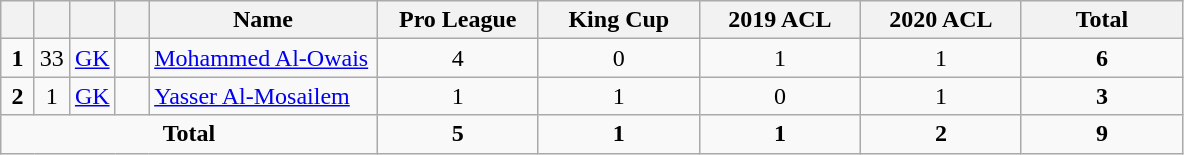<table class="wikitable" style="text-align:center">
<tr>
<th width=15></th>
<th width=15></th>
<th width=15></th>
<th width=15></th>
<th width=145>Name</th>
<th width=100>Pro League</th>
<th width=100>King Cup</th>
<th width=100>2019 ACL</th>
<th width=100>2020 ACL</th>
<th width=100>Total</th>
</tr>
<tr>
<td><strong>1</strong></td>
<td>33</td>
<td><a href='#'>GK</a></td>
<td></td>
<td align=left><a href='#'>Mohammed Al-Owais</a></td>
<td>4</td>
<td>0</td>
<td>1</td>
<td>1</td>
<td><strong>6</strong></td>
</tr>
<tr>
<td><strong>2</strong></td>
<td>1</td>
<td><a href='#'>GK</a></td>
<td></td>
<td align=left><a href='#'>Yasser Al-Mosailem</a></td>
<td>1</td>
<td>1</td>
<td>0</td>
<td>1</td>
<td><strong>3</strong></td>
</tr>
<tr>
<td colspan=5><strong>Total</strong></td>
<td><strong>5</strong></td>
<td><strong>1</strong></td>
<td><strong>1</strong></td>
<td><strong>2</strong></td>
<td><strong>9</strong></td>
</tr>
</table>
